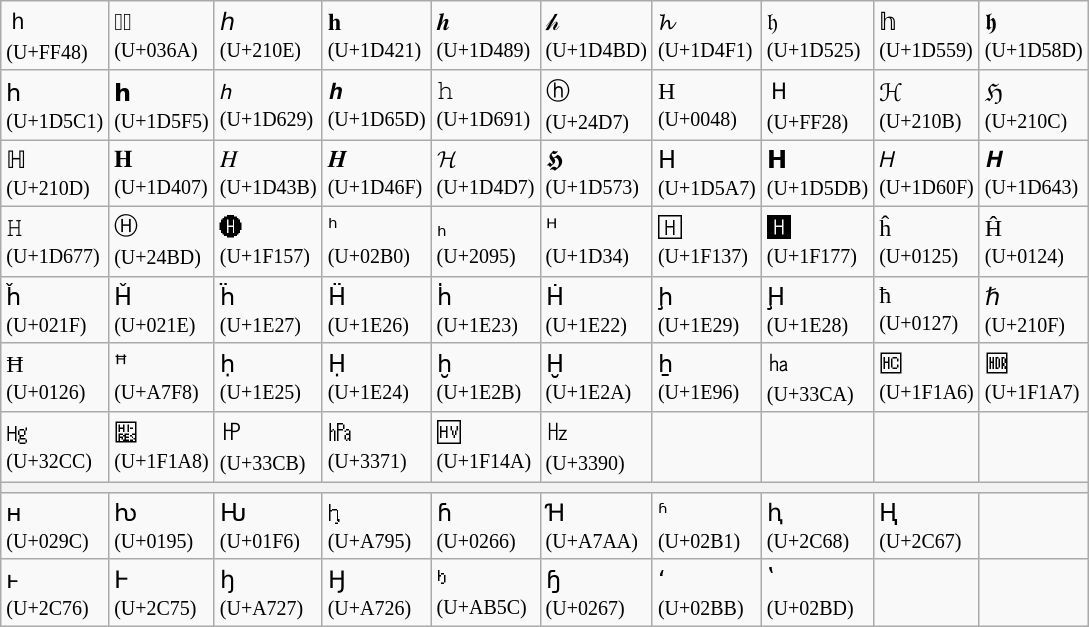<table class="wikitable">
<tr>
<td>ｈ <br><small>(U+FF48)</small></td>
<td>◌ͪ <br><small>(U+036A)</small></td>
<td>ℎ <br><small>(U+210E)</small></td>
<td>𝐡 <br><small>(U+1D421)</small></td>
<td>𝒉 <br><small>(U+1D489)</small></td>
<td>𝒽 <br><small>(U+1D4BD)</small></td>
<td>𝓱 <br><small>(U+1D4F1)</small></td>
<td>𝔥 <br><small>(U+1D525)</small></td>
<td>𝕙 <br><small>(U+1D559)</small></td>
<td>𝖍 <br><small>(U+1D58D)</small></td>
</tr>
<tr>
<td>𝗁 <br><small>(U+1D5C1)</small></td>
<td>𝗵 <br><small>(U+1D5F5)</small></td>
<td>𝘩 <br><small>(U+1D629)</small></td>
<td>𝙝 <br><small>(U+1D65D)</small></td>
<td>𝚑 <br><small>(U+1D691)</small></td>
<td>ⓗ <br><small>(U+24D7)</small></td>
<td>H <br><small>(U+0048)</small></td>
<td>Ｈ <br><small>(U+FF28)</small></td>
<td>ℋ <br><small>(U+210B)</small></td>
<td>ℌ <br><small>(U+210C)</small></td>
</tr>
<tr>
<td>ℍ <br><small>(U+210D)</small></td>
<td>𝐇 <br><small>(U+1D407)</small></td>
<td>𝐻 <br><small>(U+1D43B)</small></td>
<td>𝑯 <br><small>(U+1D46F)</small></td>
<td>𝓗 <br><small>(U+1D4D7)</small></td>
<td>𝕳 <br><small>(U+1D573)</small></td>
<td>𝖧 <br><small>(U+1D5A7)</small></td>
<td>𝗛 <br><small>(U+1D5DB)</small></td>
<td>𝘏 <br><small>(U+1D60F)</small></td>
<td>𝙃 <br><small>(U+1D643)</small></td>
</tr>
<tr>
<td>𝙷 <br><small>(U+1D677)</small></td>
<td>Ⓗ <br><small>(U+24BD)</small></td>
<td>🅗 <br><small>(U+1F157)</small></td>
<td>ʰ <br><small>(U+02B0)</small></td>
<td>ₕ <br><small>(U+2095)</small></td>
<td>ᴴ <br><small>(U+1D34)</small></td>
<td>🄷 <br><small>(U+1F137)</small></td>
<td>🅷 <br><small>(U+1F177)</small></td>
<td>ĥ <br><small>(U+0125)</small></td>
<td>Ĥ <br><small>(U+0124)</small></td>
</tr>
<tr>
<td>ȟ <br><small>(U+021F)</small></td>
<td>Ȟ <br><small>(U+021E)</small></td>
<td>ḧ <br><small>(U+1E27)</small></td>
<td>Ḧ <br><small>(U+1E26)</small></td>
<td>ḣ <br><small>(U+1E23)</small></td>
<td>Ḣ <br><small>(U+1E22)</small></td>
<td>ḩ <br><small>(U+1E29)</small></td>
<td>Ḩ <br><small>(U+1E28)</small></td>
<td>ħ <br><small>(U+0127)</small></td>
<td>ℏ <br><small>(U+210F)</small></td>
</tr>
<tr>
<td>Ħ <br><small>(U+0126)</small></td>
<td>ꟸ <br><small>(U+A7F8)</small></td>
<td>ḥ <br><small>(U+1E25)</small></td>
<td>Ḥ <br><small>(U+1E24)</small></td>
<td>ḫ <br><small>(U+1E2B)</small></td>
<td>Ḫ <br><small>(U+1E2A)</small></td>
<td>ẖ <br><small>(U+1E96)</small></td>
<td>㏊ <br><small>(U+33CA)</small></td>
<td>🆦 <br><small>(U+1F1A6)</small></td>
<td>🆧 <br><small>(U+1F1A7)</small></td>
</tr>
<tr>
<td>㋌ <br><small>(U+32CC)</small></td>
<td>🆨 <br><small>(U+1F1A8)</small></td>
<td>㏋ <br><small>(U+33CB)</small></td>
<td>㍱ <br><small>(U+3371)</small></td>
<td>🅊 <br><small>(U+1F14A)</small></td>
<td>㎐ <br><small>(U+3390)</small></td>
<td></td>
<td></td>
<td></td>
<td></td>
</tr>
<tr>
<th colspan=10></th>
</tr>
<tr>
<td>ʜ <br><small>(U+029C)</small></td>
<td>ƕ <br><small>(U+0195)</small></td>
<td>Ƕ <br><small>(U+01F6)</small></td>
<td>ꞕ <br><small>(U+A795)</small></td>
<td>ɦ <br><small>(U+0266)</small></td>
<td>Ɦ <br><small>(U+A7AA)</small></td>
<td>ʱ <br><small>(U+02B1)</small></td>
<td>ⱨ <br><small>(U+2C68)</small></td>
<td>Ⱨ <br><small>(U+2C67)</small></td>
<td></td>
</tr>
<tr>
<td>ⱶ <br><small>(U+2C76)</small></td>
<td>Ⱶ <br><small>(U+2C75)</small></td>
<td>ꜧ <br><small>(U+A727)</small></td>
<td>Ꜧ <br><small>(U+A726)</small></td>
<td>ꭜ <br><small>(U+AB5C)</small></td>
<td>ɧ <br><small>(U+0267)</small></td>
<td>ʻ <br><small>(U+02BB)</small></td>
<td>ʽ <br><small>(U+02BD)</small></td>
<td></td>
<td></td>
</tr>
</table>
